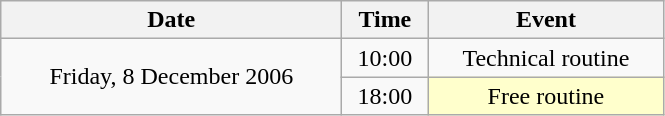<table class = "wikitable" style="text-align:center;">
<tr>
<th width=220>Date</th>
<th width=50>Time</th>
<th width=150>Event</th>
</tr>
<tr>
<td rowspan=2>Friday, 8 December 2006</td>
<td>10:00</td>
<td>Technical routine</td>
</tr>
<tr>
<td>18:00</td>
<td bgcolor=ffffcc>Free routine</td>
</tr>
</table>
